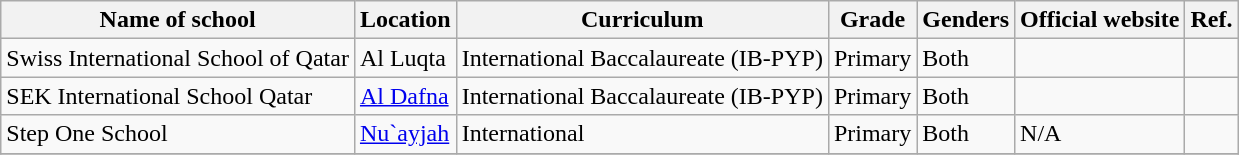<table class="wikitable">
<tr>
<th>Name of school</th>
<th>Location</th>
<th>Curriculum</th>
<th>Grade</th>
<th>Genders</th>
<th>Official website</th>
<th>Ref.</th>
</tr>
<tr>
<td>Swiss International School of Qatar</td>
<td>Al Luqta</td>
<td>International Baccalaureate (IB-PYP)</td>
<td>Primary</td>
<td>Both</td>
<td></td>
<td></td>
</tr>
<tr>
<td>SEK International School Qatar</td>
<td><a href='#'>Al Dafna</a></td>
<td>International Baccalaureate (IB-PYP)</td>
<td>Primary</td>
<td>Both</td>
<td></td>
<td></td>
</tr>
<tr>
<td>Step One School</td>
<td><a href='#'>Nu`ayjah</a></td>
<td>International</td>
<td>Primary</td>
<td>Both</td>
<td>N/A</td>
<td></td>
</tr>
<tr>
</tr>
</table>
